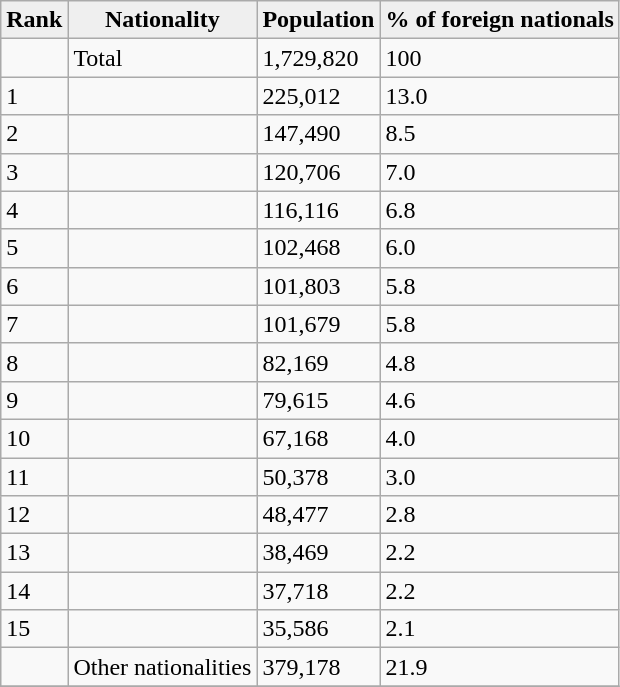<table class="wikitable sortable">
<tr>
<th style="background:#efefef;">Rank</th>
<th style="background:#efefef;">Nationality</th>
<th style="background:#efefef;">Population</th>
<th style="background:#efefef;">% of foreign nationals</th>
</tr>
<tr>
<td></td>
<td>Total</td>
<td>1,729,820</td>
<td>100</td>
</tr>
<tr>
<td>1</td>
<td></td>
<td>225,012</td>
<td>13.0</td>
</tr>
<tr>
<td>2</td>
<td></td>
<td>147,490</td>
<td>8.5</td>
</tr>
<tr>
<td>3</td>
<td></td>
<td>120,706</td>
<td>7.0</td>
</tr>
<tr>
<td>4</td>
<td></td>
<td>116,116</td>
<td>6.8</td>
</tr>
<tr>
<td>5</td>
<td></td>
<td>102,468</td>
<td>6.0</td>
</tr>
<tr>
<td>6</td>
<td></td>
<td>101,803</td>
<td>5.8</td>
</tr>
<tr>
<td>7</td>
<td></td>
<td>101,679</td>
<td>5.8</td>
</tr>
<tr>
<td>8</td>
<td></td>
<td>82,169</td>
<td>4.8</td>
</tr>
<tr>
<td>9</td>
<td></td>
<td>79,615</td>
<td>4.6</td>
</tr>
<tr>
<td>10</td>
<td></td>
<td>67,168</td>
<td>4.0</td>
</tr>
<tr>
<td>11</td>
<td></td>
<td>50,378</td>
<td>3.0</td>
</tr>
<tr>
<td>12</td>
<td></td>
<td>48,477</td>
<td>2.8</td>
</tr>
<tr>
<td>13</td>
<td></td>
<td>38,469</td>
<td>2.2</td>
</tr>
<tr>
<td>14</td>
<td></td>
<td>37,718</td>
<td>2.2</td>
</tr>
<tr>
<td>15</td>
<td></td>
<td>35,586</td>
<td>2.1</td>
</tr>
<tr>
<td></td>
<td>Other nationalities</td>
<td>379,178</td>
<td>21.9</td>
</tr>
<tr>
</tr>
</table>
